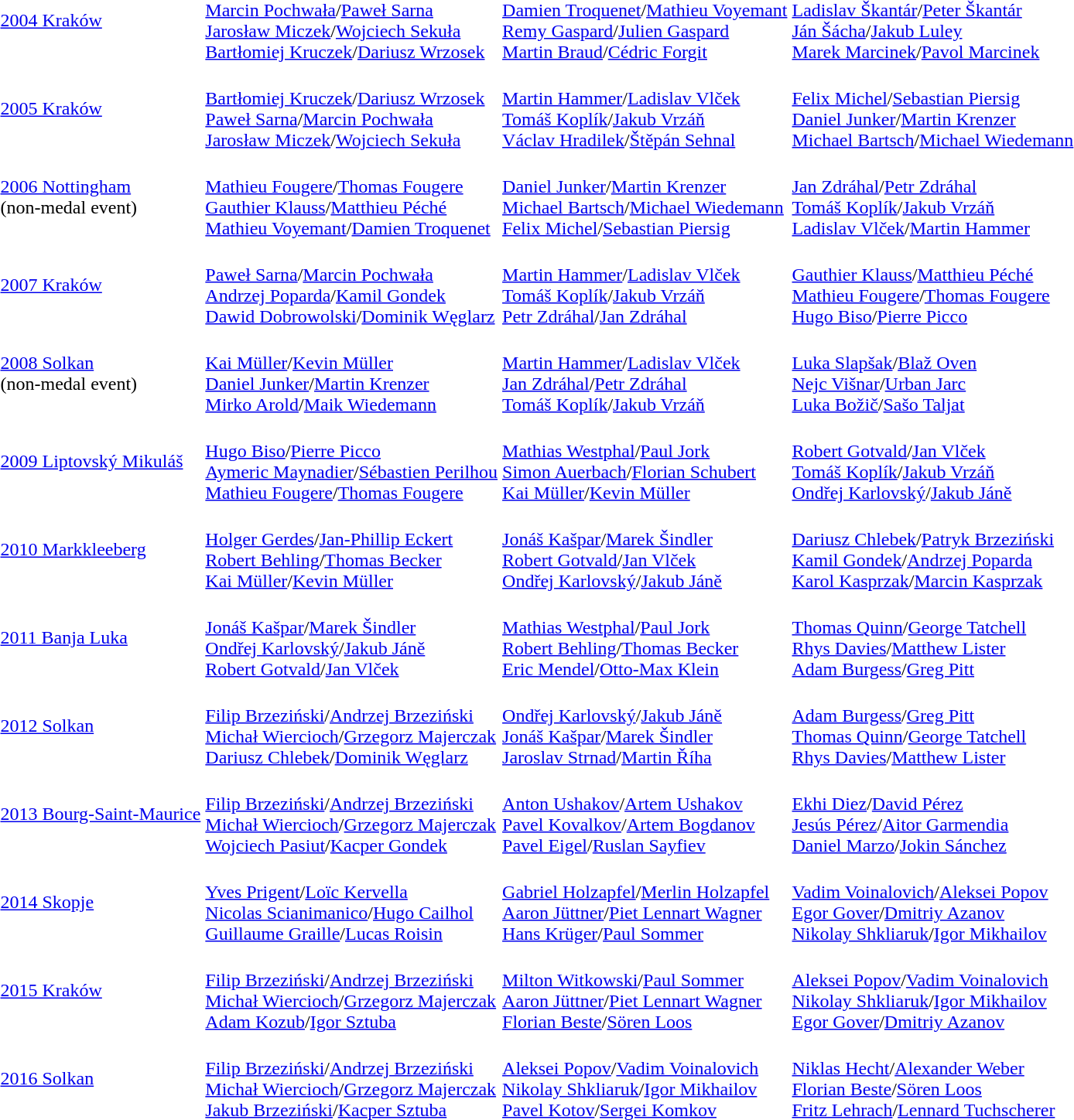<table>
<tr>
<td><a href='#'>2004 Kraków</a></td>
<td><br><a href='#'>Marcin Pochwała</a>/<a href='#'>Paweł Sarna</a><br><a href='#'>Jarosław Miczek</a>/<a href='#'>Wojciech Sekuła</a><br><a href='#'>Bartłomiej Kruczek</a>/<a href='#'>Dariusz Wrzosek</a></td>
<td><br><a href='#'>Damien Troquenet</a>/<a href='#'>Mathieu Voyemant</a><br><a href='#'>Remy Gaspard</a>/<a href='#'>Julien Gaspard</a><br><a href='#'>Martin Braud</a>/<a href='#'>Cédric Forgit</a></td>
<td><br><a href='#'>Ladislav Škantár</a>/<a href='#'>Peter Škantár</a><br><a href='#'>Ján Šácha</a>/<a href='#'>Jakub Luley</a><br><a href='#'>Marek Marcinek</a>/<a href='#'>Pavol Marcinek</a></td>
</tr>
<tr>
<td><a href='#'>2005 Kraków</a></td>
<td><br><a href='#'>Bartłomiej Kruczek</a>/<a href='#'>Dariusz Wrzosek</a><br><a href='#'>Paweł Sarna</a>/<a href='#'>Marcin Pochwała</a><br><a href='#'>Jarosław Miczek</a>/<a href='#'>Wojciech Sekuła</a></td>
<td><br><a href='#'>Martin Hammer</a>/<a href='#'>Ladislav Vlček</a><br><a href='#'>Tomáš Koplík</a>/<a href='#'>Jakub Vrzáň</a><br><a href='#'>Václav Hradilek</a>/<a href='#'>Štěpán Sehnal</a></td>
<td><br><a href='#'>Felix Michel</a>/<a href='#'>Sebastian Piersig</a><br><a href='#'>Daniel Junker</a>/<a href='#'>Martin Krenzer</a><br><a href='#'>Michael Bartsch</a>/<a href='#'>Michael Wiedemann</a></td>
</tr>
<tr>
<td><a href='#'>2006 Nottingham</a><br>(non-medal event)</td>
<td><br><a href='#'>Mathieu Fougere</a>/<a href='#'>Thomas Fougere</a><br><a href='#'>Gauthier Klauss</a>/<a href='#'>Matthieu Péché</a><br><a href='#'>Mathieu Voyemant</a>/<a href='#'>Damien Troquenet</a></td>
<td><br><a href='#'>Daniel Junker</a>/<a href='#'>Martin Krenzer</a><br><a href='#'>Michael Bartsch</a>/<a href='#'>Michael Wiedemann</a><br><a href='#'>Felix Michel</a>/<a href='#'>Sebastian Piersig</a></td>
<td><br><a href='#'>Jan Zdráhal</a>/<a href='#'>Petr Zdráhal</a><br><a href='#'>Tomáš Koplík</a>/<a href='#'>Jakub Vrzáň</a><br><a href='#'>Ladislav Vlček</a>/<a href='#'>Martin Hammer</a></td>
</tr>
<tr>
<td><a href='#'>2007 Kraków</a></td>
<td><br><a href='#'>Paweł Sarna</a>/<a href='#'>Marcin Pochwała</a><br><a href='#'>Andrzej Poparda</a>/<a href='#'>Kamil Gondek</a><br><a href='#'>Dawid Dobrowolski</a>/<a href='#'>Dominik Węglarz</a></td>
<td><br><a href='#'>Martin Hammer</a>/<a href='#'>Ladislav Vlček</a><br><a href='#'>Tomáš Koplík</a>/<a href='#'>Jakub Vrzáň</a><br><a href='#'>Petr Zdráhal</a>/<a href='#'>Jan Zdráhal</a></td>
<td><br><a href='#'>Gauthier Klauss</a>/<a href='#'>Matthieu Péché</a><br><a href='#'>Mathieu Fougere</a>/<a href='#'>Thomas Fougere</a><br><a href='#'>Hugo Biso</a>/<a href='#'>Pierre Picco</a></td>
</tr>
<tr>
<td><a href='#'>2008 Solkan</a><br>(non-medal event)</td>
<td><br><a href='#'>Kai Müller</a>/<a href='#'>Kevin Müller</a><br><a href='#'>Daniel Junker</a>/<a href='#'>Martin Krenzer</a><br><a href='#'>Mirko Arold</a>/<a href='#'>Maik Wiedemann</a></td>
<td><br><a href='#'>Martin Hammer</a>/<a href='#'>Ladislav Vlček</a><br><a href='#'>Jan Zdráhal</a>/<a href='#'>Petr Zdráhal</a><br><a href='#'>Tomáš Koplík</a>/<a href='#'>Jakub Vrzáň</a></td>
<td><br><a href='#'>Luka Slapšak</a>/<a href='#'>Blaž Oven</a><br><a href='#'>Nejc Višnar</a>/<a href='#'>Urban Jarc</a><br><a href='#'>Luka Božič</a>/<a href='#'>Sašo Taljat</a></td>
</tr>
<tr>
<td><a href='#'>2009 Liptovský Mikuláš</a></td>
<td><br><a href='#'>Hugo Biso</a>/<a href='#'>Pierre Picco</a><br><a href='#'>Aymeric Maynadier</a>/<a href='#'>Sébastien Perilhou</a><br><a href='#'>Mathieu Fougere</a>/<a href='#'>Thomas Fougere</a></td>
<td><br><a href='#'>Mathias Westphal</a>/<a href='#'>Paul Jork</a><br><a href='#'>Simon Auerbach</a>/<a href='#'>Florian Schubert</a><br><a href='#'>Kai Müller</a>/<a href='#'>Kevin Müller</a></td>
<td><br><a href='#'>Robert Gotvald</a>/<a href='#'>Jan Vlček</a><br><a href='#'>Tomáš Koplík</a>/<a href='#'>Jakub Vrzáň</a><br><a href='#'>Ondřej Karlovský</a>/<a href='#'>Jakub Jáně</a></td>
</tr>
<tr>
<td><a href='#'>2010 Markkleeberg</a></td>
<td><br><a href='#'>Holger Gerdes</a>/<a href='#'>Jan-Phillip Eckert</a><br><a href='#'>Robert Behling</a>/<a href='#'>Thomas Becker</a><br><a href='#'>Kai Müller</a>/<a href='#'>Kevin Müller</a></td>
<td><br><a href='#'>Jonáš Kašpar</a>/<a href='#'>Marek Šindler</a><br><a href='#'>Robert Gotvald</a>/<a href='#'>Jan Vlček</a><br><a href='#'>Ondřej Karlovský</a>/<a href='#'>Jakub Jáně</a></td>
<td><br><a href='#'>Dariusz Chlebek</a>/<a href='#'>Patryk Brzeziński</a><br><a href='#'>Kamil Gondek</a>/<a href='#'>Andrzej Poparda</a><br><a href='#'>Karol Kasprzak</a>/<a href='#'>Marcin Kasprzak</a></td>
</tr>
<tr>
<td><a href='#'>2011 Banja Luka</a></td>
<td><br><a href='#'>Jonáš Kašpar</a>/<a href='#'>Marek Šindler</a><br><a href='#'>Ondřej Karlovský</a>/<a href='#'>Jakub Jáně</a><br><a href='#'>Robert Gotvald</a>/<a href='#'>Jan Vlček</a></td>
<td><br><a href='#'>Mathias Westphal</a>/<a href='#'>Paul Jork</a><br><a href='#'>Robert Behling</a>/<a href='#'>Thomas Becker</a><br><a href='#'>Eric Mendel</a>/<a href='#'>Otto-Max Klein</a></td>
<td><br><a href='#'>Thomas Quinn</a>/<a href='#'>George Tatchell</a><br><a href='#'>Rhys Davies</a>/<a href='#'>Matthew Lister</a><br><a href='#'>Adam Burgess</a>/<a href='#'>Greg Pitt</a></td>
</tr>
<tr>
<td><a href='#'>2012 Solkan</a></td>
<td><br><a href='#'>Filip Brzeziński</a>/<a href='#'>Andrzej Brzeziński</a><br><a href='#'>Michał Wiercioch</a>/<a href='#'>Grzegorz Majerczak</a><br><a href='#'>Dariusz Chlebek</a>/<a href='#'>Dominik Węglarz</a></td>
<td><br><a href='#'>Ondřej Karlovský</a>/<a href='#'>Jakub Jáně</a><br><a href='#'>Jonáš Kašpar</a>/<a href='#'>Marek Šindler</a><br><a href='#'>Jaroslav Strnad</a>/<a href='#'>Martin Říha</a></td>
<td><br><a href='#'>Adam Burgess</a>/<a href='#'>Greg Pitt</a><br><a href='#'>Thomas Quinn</a>/<a href='#'>George Tatchell</a><br><a href='#'>Rhys Davies</a>/<a href='#'>Matthew Lister</a></td>
</tr>
<tr>
<td><a href='#'>2013 Bourg-Saint-Maurice</a></td>
<td><br><a href='#'>Filip Brzeziński</a>/<a href='#'>Andrzej Brzeziński</a><br><a href='#'>Michał Wiercioch</a>/<a href='#'>Grzegorz Majerczak</a><br><a href='#'>Wojciech Pasiut</a>/<a href='#'>Kacper Gondek</a></td>
<td><br><a href='#'>Anton Ushakov</a>/<a href='#'>Artem Ushakov</a><br><a href='#'>Pavel Kovalkov</a>/<a href='#'>Artem Bogdanov</a><br><a href='#'>Pavel Eigel</a>/<a href='#'>Ruslan Sayfiev</a></td>
<td><br><a href='#'>Ekhi Diez</a>/<a href='#'>David Pérez</a><br><a href='#'>Jesús Pérez</a>/<a href='#'>Aitor Garmendia</a><br><a href='#'>Daniel Marzo</a>/<a href='#'>Jokin Sánchez</a></td>
</tr>
<tr>
<td><a href='#'>2014 Skopje</a></td>
<td><br><a href='#'>Yves Prigent</a>/<a href='#'>Loïc Kervella</a><br><a href='#'>Nicolas Scianimanico</a>/<a href='#'>Hugo Cailhol</a><br><a href='#'>Guillaume Graille</a>/<a href='#'>Lucas Roisin</a></td>
<td><br><a href='#'>Gabriel Holzapfel</a>/<a href='#'>Merlin Holzapfel</a><br><a href='#'>Aaron Jüttner</a>/<a href='#'>Piet Lennart Wagner</a><br><a href='#'>Hans Krüger</a>/<a href='#'>Paul Sommer</a></td>
<td><br><a href='#'>Vadim Voinalovich</a>/<a href='#'>Aleksei Popov</a><br><a href='#'>Egor Gover</a>/<a href='#'>Dmitriy Azanov</a><br><a href='#'>Nikolay Shkliaruk</a>/<a href='#'>Igor Mikhailov</a></td>
</tr>
<tr>
<td><a href='#'>2015 Kraków</a></td>
<td><br><a href='#'>Filip Brzeziński</a>/<a href='#'>Andrzej Brzeziński</a><br><a href='#'>Michał Wiercioch</a>/<a href='#'>Grzegorz Majerczak</a><br><a href='#'>Adam Kozub</a>/<a href='#'>Igor Sztuba</a></td>
<td><br><a href='#'>Milton Witkowski</a>/<a href='#'>Paul Sommer</a><br><a href='#'>Aaron Jüttner</a>/<a href='#'>Piet Lennart Wagner</a><br><a href='#'>Florian Beste</a>/<a href='#'>Sören Loos</a></td>
<td><br><a href='#'>Aleksei Popov</a>/<a href='#'>Vadim Voinalovich</a><br><a href='#'>Nikolay Shkliaruk</a>/<a href='#'>Igor Mikhailov</a><br><a href='#'>Egor Gover</a>/<a href='#'>Dmitriy Azanov</a></td>
</tr>
<tr>
<td><a href='#'>2016 Solkan</a></td>
<td><br><a href='#'>Filip Brzeziński</a>/<a href='#'>Andrzej Brzeziński</a><br><a href='#'>Michał Wiercioch</a>/<a href='#'>Grzegorz Majerczak</a><br><a href='#'>Jakub Brzeziński</a>/<a href='#'>Kacper Sztuba</a></td>
<td><br><a href='#'>Aleksei Popov</a>/<a href='#'>Vadim Voinalovich</a><br><a href='#'>Nikolay Shkliaruk</a>/<a href='#'>Igor Mikhailov</a><br><a href='#'>Pavel Kotov</a>/<a href='#'>Sergei Komkov</a></td>
<td><br><a href='#'>Niklas Hecht</a>/<a href='#'>Alexander Weber</a><br><a href='#'>Florian Beste</a>/<a href='#'>Sören Loos</a><br><a href='#'>Fritz Lehrach</a>/<a href='#'>Lennard Tuchscherer</a></td>
</tr>
</table>
